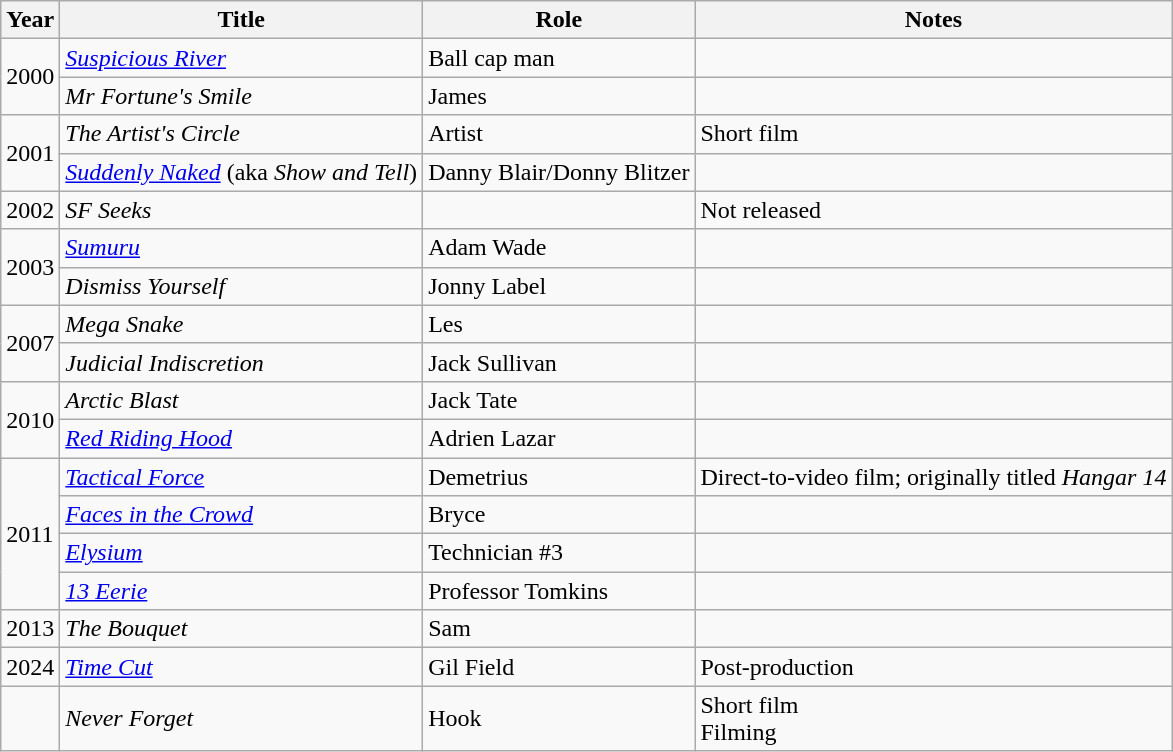<table class="wikitable sortable">
<tr>
<th>Year</th>
<th>Title</th>
<th>Role</th>
<th class="unsortable">Notes</th>
</tr>
<tr>
<td rowspan=2>2000</td>
<td><em><a href='#'>Suspicious River</a></em></td>
<td>Ball cap man</td>
<td></td>
</tr>
<tr>
<td><em>Mr Fortune's Smile</em></td>
<td>James</td>
<td></td>
</tr>
<tr>
<td rowspan=2>2001</td>
<td data-sort-value="Artist's Circle, The"><em>The Artist's Circle</em></td>
<td>Artist</td>
<td>Short film</td>
</tr>
<tr>
<td><em><a href='#'>Suddenly Naked</a></em> (aka <em>Show and Tell</em>)</td>
<td>Danny Blair/Donny Blitzer</td>
<td></td>
</tr>
<tr>
<td>2002</td>
<td><em>SF Seeks</em></td>
<td></td>
<td>Not released</td>
</tr>
<tr>
<td rowspan=2>2003</td>
<td><em><a href='#'>Sumuru</a></em></td>
<td>Adam Wade</td>
<td></td>
</tr>
<tr>
<td><em>Dismiss Yourself</em></td>
<td>Jonny Label</td>
<td></td>
</tr>
<tr>
<td rowspan=2>2007</td>
<td><em>Mega Snake</em></td>
<td>Les</td>
<td></td>
</tr>
<tr>
<td><em>Judicial Indiscretion</em></td>
<td>Jack Sullivan</td>
<td></td>
</tr>
<tr>
<td rowspan=2>2010</td>
<td><em>Arctic Blast</em></td>
<td>Jack Tate</td>
<td></td>
</tr>
<tr>
<td><em><a href='#'>Red Riding Hood</a></em></td>
<td>Adrien Lazar</td>
<td></td>
</tr>
<tr>
<td rowspan=4>2011</td>
<td><em><a href='#'>Tactical Force</a></em></td>
<td>Demetrius</td>
<td>Direct-to-video film; originally titled <em>Hangar 14</em></td>
</tr>
<tr>
<td><em><a href='#'>Faces in the Crowd</a></em></td>
<td>Bryce</td>
<td></td>
</tr>
<tr>
<td><em><a href='#'>Elysium</a></em></td>
<td>Technician #3</td>
<td></td>
</tr>
<tr>
<td><em><a href='#'>13 Eerie</a></em></td>
<td>Professor Tomkins</td>
<td></td>
</tr>
<tr>
<td>2013</td>
<td data-sort-value="Bouquet, The"><em>The Bouquet</em></td>
<td>Sam</td>
<td></td>
</tr>
<tr>
<td>2024</td>
<td><em><a href='#'>Time Cut</a></em></td>
<td>Gil Field</td>
<td>Post-production</td>
</tr>
<tr>
<td></td>
<td><em>Never Forget</em></td>
<td>Hook</td>
<td>Short film<br> Filming</td>
</tr>
</table>
